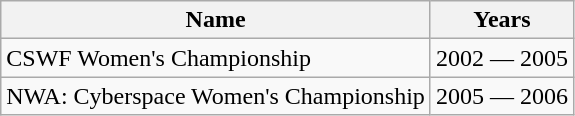<table class="wikitable" border="1">
<tr>
<th>Name</th>
<th>Years</th>
</tr>
<tr>
<td>CSWF Women's Championship</td>
<td>2002 — 2005</td>
</tr>
<tr>
<td>NWA: Cyberspace Women's Championship</td>
<td>2005 — 2006</td>
</tr>
</table>
